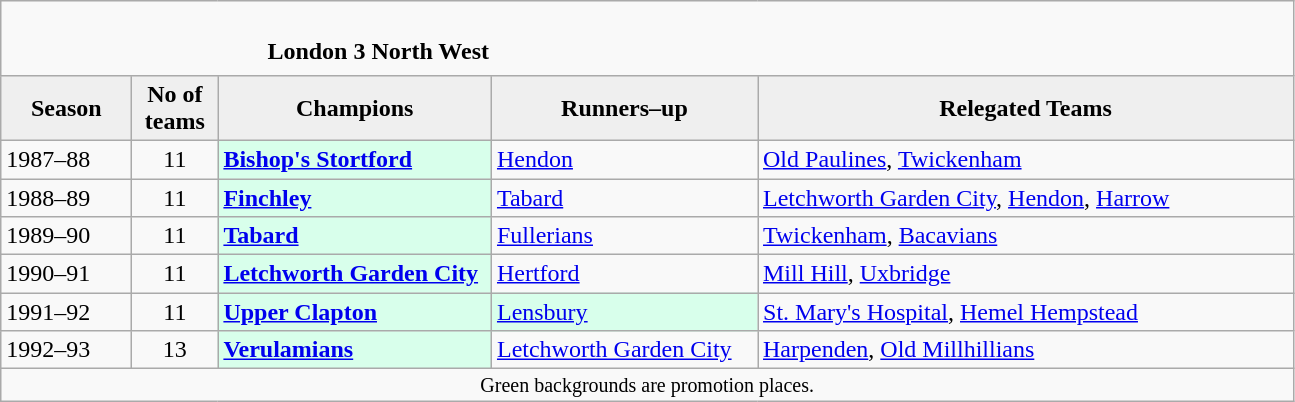<table class="wikitable" style="text-align: left;">
<tr>
<td colspan="11" cellpadding="0" cellspacing="0"><br><table border="0" style="width:100%;" cellpadding="0" cellspacing="0">
<tr>
<td style="width:20%; border:0;"></td>
<td style="border:0;"><strong>London 3 North West</strong></td>
<td style="width:20%; border:0;"></td>
</tr>
</table>
</td>
</tr>
<tr>
<th style="background:#efefef; width:80px;">Season</th>
<th style="background:#efefef; width:50px;">No of teams</th>
<th style="background:#efefef; width:175px;">Champions</th>
<th style="background:#efefef; width:170px;">Runners–up</th>
<th style="background:#efefef; width:350px;">Relegated Teams</th>
</tr>
<tr align=left>
<td>1987–88</td>
<td style="text-align: center;">11</td>
<td style="background:#d8ffeb;"><strong><a href='#'>Bishop's Stortford</a></strong></td>
<td><a href='#'>Hendon</a></td>
<td><a href='#'>Old Paulines</a>, <a href='#'>Twickenham</a></td>
</tr>
<tr>
<td>1988–89</td>
<td style="text-align: center;">11</td>
<td style="background:#d8ffeb;"><strong><a href='#'>Finchley</a></strong></td>
<td><a href='#'>Tabard</a></td>
<td><a href='#'>Letchworth Garden City</a>, <a href='#'>Hendon</a>, <a href='#'>Harrow</a></td>
</tr>
<tr>
<td>1989–90</td>
<td style="text-align: center;">11</td>
<td style="background:#d8ffeb;"><strong><a href='#'>Tabard</a></strong></td>
<td><a href='#'>Fullerians</a></td>
<td><a href='#'>Twickenham</a>, <a href='#'>Bacavians</a></td>
</tr>
<tr>
<td>1990–91</td>
<td style="text-align: center;">11</td>
<td style="background:#d8ffeb;"><strong><a href='#'>Letchworth Garden City</a></strong></td>
<td><a href='#'>Hertford</a></td>
<td><a href='#'>Mill Hill</a>, <a href='#'>Uxbridge</a></td>
</tr>
<tr>
<td>1991–92</td>
<td style="text-align: center;">11</td>
<td style="background:#d8ffeb;"><strong><a href='#'>Upper Clapton</a></strong></td>
<td style="background:#d8ffeb;"><a href='#'>Lensbury</a></td>
<td><a href='#'>St. Mary's Hospital</a>, <a href='#'>Hemel Hempstead</a></td>
</tr>
<tr>
<td>1992–93</td>
<td style="text-align: center;">13</td>
<td style="background:#d8ffeb;"><strong><a href='#'>Verulamians</a></strong></td>
<td><a href='#'>Letchworth Garden City</a></td>
<td><a href='#'>Harpenden</a>, <a href='#'>Old Millhillians</a></td>
</tr>
<tr>
</tr>
<tr>
<td colspan="15"  style="border:0; font-size:smaller; text-align:center;">Green backgrounds are promotion places.</td>
</tr>
</table>
